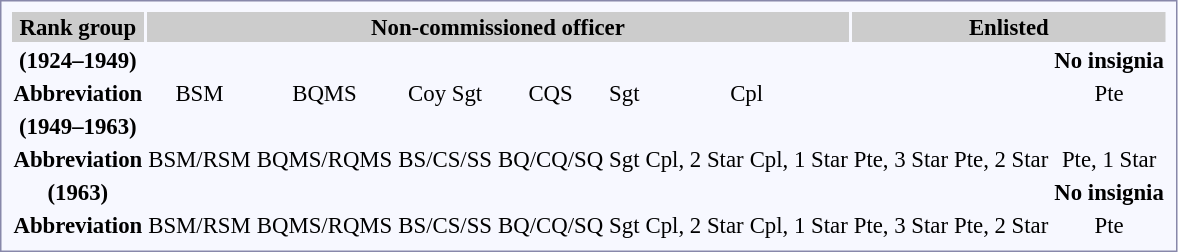<table style="border:1px solid #8888aa; background-color:#f7f8ff; padding:5px; font-size:95%; margin: 0px 12px 12px 0px;">
<tr style="background-color:#CCCCCC; text-align:center;">
<th>Rank group</th>
<th colspan=26>Non-commissioned officer</th>
<th colspan=14>Enlisted</th>
</tr>
<tr style="text-align:center;">
<th>(1924–1949)</th>
<td colspan=6></td>
<td colspan=2></td>
<td colspan=2></td>
<td colspan=6></td>
<td colspan=6></td>
<td colspan=4></td>
<td colspan=8 rowspan=2></td>
<td colspan=2><strong>No insignia</strong></td>
</tr>
<tr style="text-align:center;">
<td><strong>Abbreviation</strong></td>
<td colspan=6>BSM</td>
<td colspan=2>BQMS</td>
<td colspan=2>Coy Sgt</td>
<td colspan=6>CQS</td>
<td colspan=6>Sgt</td>
<td colspan=4>Cpl</td>
<td colspan=2>Pte</td>
</tr>
<tr style="text-align:center;">
<th>(1949–1963)</th>
<td colspan=6></td>
<td colspan=2></td>
<td colspan=2></td>
<td colspan=6></td>
<td colspan=6></td>
<td colspan=2></td>
<td colspan=2></td>
<td colspan=2></td>
<td colspan=6></td>
<td colspan=2></td>
</tr>
<tr style="text-align:center;">
<td><strong>Abbreviation</strong></td>
<td colspan=6>BSM/RSM</td>
<td colspan=2>BQMS/RQMS</td>
<td colspan=2>BS/CS/SS</td>
<td colspan=6>BQ/CQ/SQ</td>
<td colspan=6>Sgt</td>
<td colspan=2>Cpl, 2 Star</td>
<td colspan=2>Cpl, 1 Star</td>
<td colspan=2>Pte, 3 Star</td>
<td colspan=6>Pte, 2 Star</td>
<td colspan=2>Pte, 1 Star</td>
</tr>
<tr style="text-align:center;">
<th>(1963)</th>
<td colspan=6></td>
<td colspan=2></td>
<td colspan=2></td>
<td colspan=6></td>
<td colspan=6></td>
<td colspan=2></td>
<td colspan=2></td>
<td colspan=2></td>
<td colspan=6></td>
<td colspan=2><strong>No insignia</strong></td>
</tr>
<tr style="text-align:center;">
<td><strong>Abbreviation</strong></td>
<td colspan=6>BSM/RSM</td>
<td colspan=2>BQMS/RQMS</td>
<td colspan=2>BS/CS/SS</td>
<td colspan=6>BQ/CQ/SQ</td>
<td colspan=6>Sgt</td>
<td colspan=2>Cpl, 2 Star</td>
<td colspan=2>Cpl, 1 Star</td>
<td colspan=2>Pte, 3 Star</td>
<td colspan=6>Pte, 2 Star</td>
<td colspan=2>Pte</td>
</tr>
</table>
